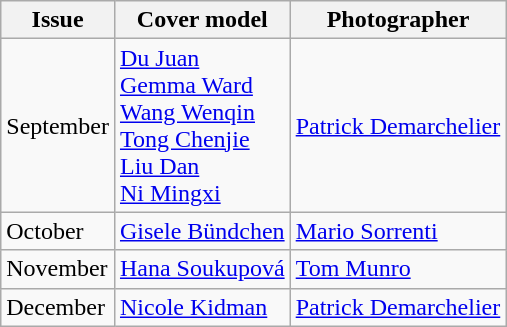<table class="sortable wikitable">
<tr>
<th>Issue</th>
<th>Cover model</th>
<th>Photographer</th>
</tr>
<tr>
<td>September</td>
<td><a href='#'>Du Juan</a><br><a href='#'>Gemma Ward</a><br><a href='#'>Wang Wenqin</a><br><a href='#'>Tong Chenjie</a><br><a href='#'>Liu Dan</a><br><a href='#'>Ni Mingxi</a></td>
<td><a href='#'>Patrick Demarchelier</a></td>
</tr>
<tr>
<td>October</td>
<td><a href='#'>Gisele Bündchen</a></td>
<td><a href='#'>Mario Sorrenti</a></td>
</tr>
<tr>
<td>November</td>
<td><a href='#'>Hana Soukupová</a></td>
<td><a href='#'>Tom Munro</a></td>
</tr>
<tr>
<td>December</td>
<td><a href='#'>Nicole Kidman</a></td>
<td><a href='#'>Patrick Demarchelier</a></td>
</tr>
</table>
